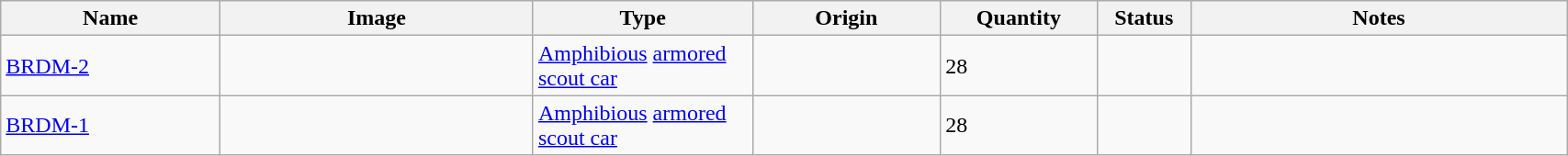<table class="wikitable" style="width:90%;">
<tr>
<th width=14%>Name</th>
<th width=20%>Image</th>
<th width=14%>Type</th>
<th width=12%>Origin</th>
<th width=10%>Quantity</th>
<th width=06%>Status</th>
<th width=24%>Notes</th>
</tr>
<tr>
<td><a href='#'>BRDM-2</a></td>
<td></td>
<td><a href='#'>Amphibious</a> <a href='#'>armored scout car</a></td>
<td></td>
<td>28</td>
<td></td>
<td></td>
</tr>
<tr>
<td><a href='#'>BRDM-1</a></td>
<td></td>
<td><a href='#'>Amphibious</a> <a href='#'>armored scout car</a></td>
<td></td>
<td>28</td>
<td></td>
<td></td>
</tr>
</table>
